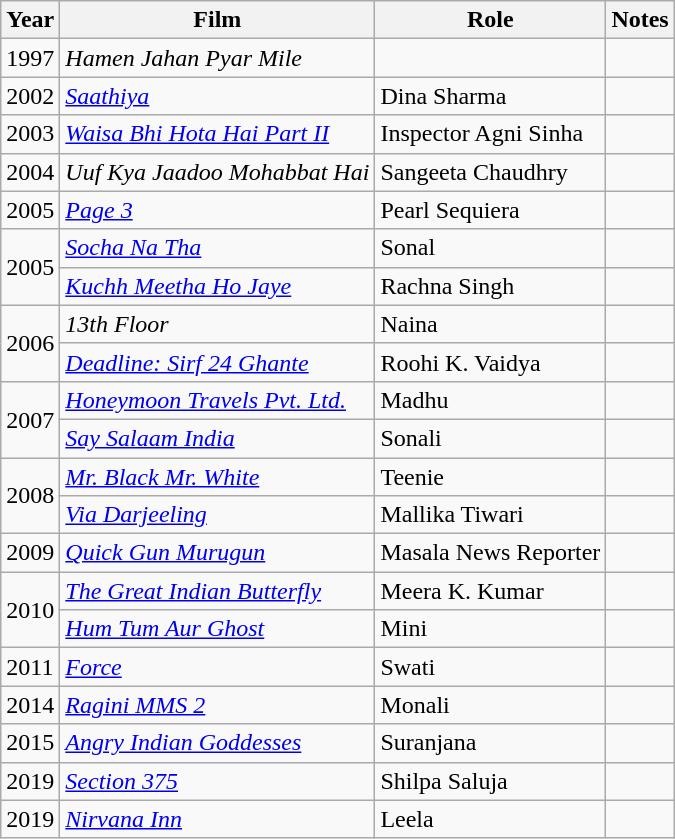<table class="wikitable sortable">
<tr>
<th>Year</th>
<th>Film</th>
<th>Role</th>
<th>Notes</th>
</tr>
<tr>
<td>1997</td>
<td><em>Hamen Jahan Pyar Mile</em></td>
<td></td>
<td></td>
</tr>
<tr>
<td>2002</td>
<td><em><a href='#'>Saathiya</a></em></td>
<td>Dina Sharma</td>
<td></td>
</tr>
<tr>
<td>2003</td>
<td><em><a href='#'>Waisa Bhi Hota Hai Part II</a></em></td>
<td>Inspector Agni Sinha</td>
<td></td>
</tr>
<tr>
<td>2004</td>
<td><em>Uuf Kya Jaadoo Mohabbat Hai</em></td>
<td>Sangeeta Chaudhry</td>
<td></td>
</tr>
<tr>
<td>2005</td>
<td><em><a href='#'>Page 3</a></em></td>
<td>Pearl Sequiera</td>
<td></td>
</tr>
<tr>
<td rowspan="2">2005</td>
<td><em><a href='#'>Socha Na Tha</a></em></td>
<td>Sonal</td>
<td></td>
</tr>
<tr>
<td><em><a href='#'>Kuchh Meetha Ho Jaye</a></em></td>
<td>Rachna Singh</td>
<td></td>
</tr>
<tr>
<td rowspan="2">2006</td>
<td><em>13th Floor</em></td>
<td>Naina</td>
<td></td>
</tr>
<tr>
<td><em><a href='#'>Deadline: Sirf 24 Ghante</a></em></td>
<td>Roohi K. Vaidya</td>
<td></td>
</tr>
<tr>
<td rowspan="2">2007</td>
<td><em><a href='#'>Honeymoon Travels Pvt. Ltd.</a></em></td>
<td>Madhu</td>
<td></td>
</tr>
<tr>
<td><em><a href='#'>Say Salaam India</a></em></td>
<td>Sonali</td>
<td></td>
</tr>
<tr>
<td rowspan="2">2008</td>
<td><em><a href='#'>Mr. Black Mr. White</a></em></td>
<td>Teenie</td>
<td></td>
</tr>
<tr>
<td><em><a href='#'>Via Darjeeling</a></em></td>
<td>Mallika Tiwari</td>
<td></td>
</tr>
<tr>
<td>2009</td>
<td><em><a href='#'>Quick Gun Murugun</a></em></td>
<td>Masala News Reporter</td>
<td></td>
</tr>
<tr>
<td rowspan="2">2010</td>
<td><em><a href='#'>The Great Indian Butterfly</a></em></td>
<td>Meera K. Kumar</td>
<td></td>
</tr>
<tr>
<td><em><a href='#'>Hum Tum Aur Ghost</a></em></td>
<td>Mini</td>
<td></td>
</tr>
<tr>
<td>2011</td>
<td><em><a href='#'>Force</a></em></td>
<td>Swati</td>
<td></td>
</tr>
<tr>
<td>2014</td>
<td><em><a href='#'>Ragini MMS 2</a></em></td>
<td>Monali</td>
<td></td>
</tr>
<tr>
<td>2015</td>
<td><em><a href='#'>Angry Indian Goddesses</a></em></td>
<td>Suranjana</td>
<td></td>
</tr>
<tr>
<td>2019</td>
<td><em><a href='#'>Section 375</a></em></td>
<td>Shilpa Saluja</td>
<td></td>
</tr>
<tr>
<td>2019</td>
<td><em><a href='#'>Nirvana Inn</a></em></td>
<td>Leela</td>
<td></td>
</tr>
</table>
